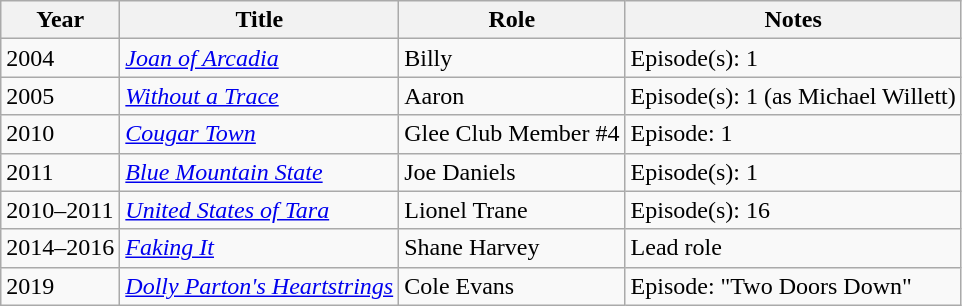<table class="wikitable sortable">
<tr>
<th>Year</th>
<th>Title</th>
<th>Role</th>
<th class="unsortable">Notes</th>
</tr>
<tr>
<td>2004</td>
<td><em><a href='#'>Joan of Arcadia</a></em></td>
<td>Billy</td>
<td>Episode(s): 1</td>
</tr>
<tr>
<td>2005</td>
<td><em><a href='#'>Without a Trace</a></em></td>
<td>Aaron</td>
<td>Episode(s): 1 (as Michael Willett)</td>
</tr>
<tr>
<td>2010</td>
<td><em><a href='#'>Cougar Town</a></em></td>
<td>Glee Club Member #4</td>
<td>Episode: 1</td>
</tr>
<tr>
<td>2011</td>
<td><em><a href='#'>Blue Mountain State</a></em></td>
<td>Joe Daniels</td>
<td>Episode(s): 1</td>
</tr>
<tr>
<td>2010–2011</td>
<td><em><a href='#'>United States of Tara</a></em></td>
<td>Lionel Trane</td>
<td>Episode(s): 16</td>
</tr>
<tr>
<td>2014–2016</td>
<td><em><a href='#'>Faking It</a></em></td>
<td>Shane Harvey</td>
<td>Lead role</td>
</tr>
<tr>
<td>2019</td>
<td><em><a href='#'>Dolly Parton's Heartstrings</a></em></td>
<td>Cole Evans</td>
<td>Episode: "Two Doors Down"</td>
</tr>
</table>
